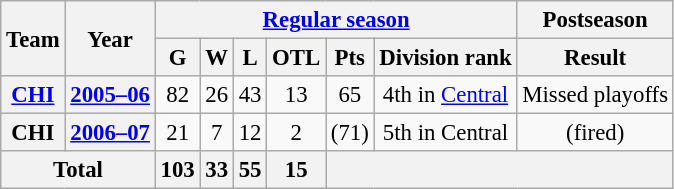<table class="wikitable" style="font-size: 95%; text-align:center;">
<tr>
<th rowspan="2">Team</th>
<th rowspan="2">Year</th>
<th colspan="6"><a href='#'>Regular season</a></th>
<th>Postseason</th>
</tr>
<tr>
<th>G</th>
<th>W</th>
<th>L</th>
<th>OTL</th>
<th>Pts</th>
<th>Division rank</th>
<th>Result</th>
</tr>
<tr>
<th><a href='#'>CHI</a></th>
<th><a href='#'>2005–06</a></th>
<td>82</td>
<td>26</td>
<td>43</td>
<td>13</td>
<td>65</td>
<td>4th in <a href='#'>Central</a></td>
<td>Missed playoffs</td>
</tr>
<tr>
<th>CHI</th>
<th><a href='#'>2006–07</a></th>
<td>21</td>
<td>7</td>
<td>12</td>
<td>2</td>
<td>(71)</td>
<td>5th in Central</td>
<td>(fired)</td>
</tr>
<tr>
<th colspan="2">Total</th>
<th>103</th>
<th>33</th>
<th>55</th>
<th>15</th>
<th colspan="3"> </th>
</tr>
</table>
